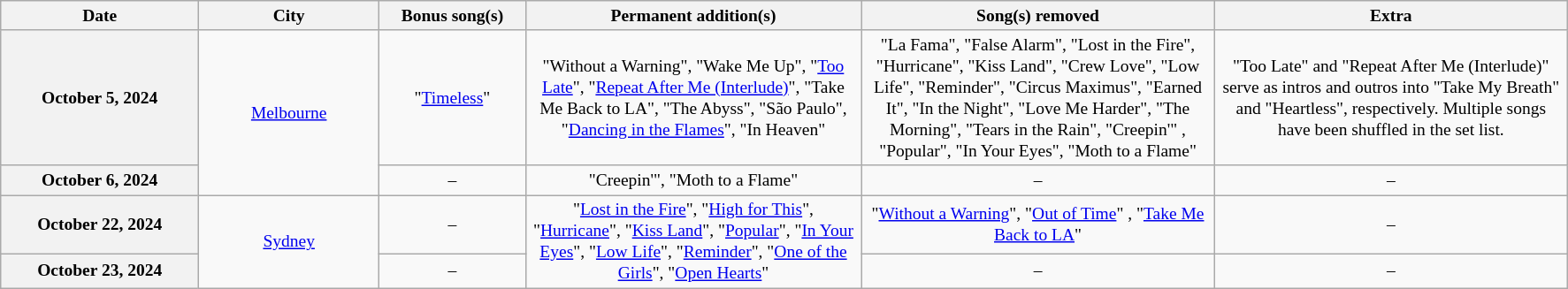<table class="wikitable plainrowheaders mw-collapsible mw-collapsed" style="text-align:center; font-size:13px">
<tr>
<th scope="col" style="width:11em;">Date</th>
<th scope="col" style="width:10em;">City</th>
<th scope="col" style="width:8em;">Bonus song(s)</th>
<th scope="col" style="width:19em;">Permanent addition(s)</th>
<th scope="col" style="width:20em;">Song(s) removed</th>
<th scope="col" style="width:20em;">Extra</th>
</tr>
<tr>
<th scope="row" style="text-align:center;">October 5, 2024</th>
<td rowspan="2"><a href='#'>Melbourne</a></td>
<td>"<a href='#'>Timeless</a>"</td>
<td>"Without a Warning", "Wake Me Up", "<a href='#'>Too Late</a>", "<a href='#'>Repeat After Me (Interlude)</a>", "Take Me Back to LA", "The Abyss", "São Paulo", "<a href='#'>Dancing in the Flames</a>", "In Heaven"</td>
<td>"La Fama", "False Alarm", "Lost in the Fire", "Hurricane", "Kiss Land", "Crew Love", "Low Life", "Reminder", "Circus Maximus", "Earned It", "In the Night", "Love Me Harder", "The Morning", "Tears in the Rain", "Creepin'"  , "Popular", "In Your Eyes", "Moth to a Flame"   </td>
<td>"Too Late" and "Repeat After Me (Interlude)" serve as intros and outros into "Take My Breath" and "Heartless", respectively. Multiple songs have been shuffled in the set list.</td>
</tr>
<tr>
<th scope="row" style="text-align:center;">October 6, 2024</th>
<td>–</td>
<td>"Creepin'", "Moth to a Flame" </td>
<td>–</td>
<td>–</td>
</tr>
<tr>
<th scope="row" style="text-align:center;">October 22, 2024</th>
<td rowspan="2"><a href='#'>Sydney</a></td>
<td>–</td>
<td rowspan="2">"<a href='#'>Lost in the Fire</a>", "<a href='#'>High for This</a>",  "<a href='#'>Hurricane</a>", "<a href='#'>Kiss Land</a>", "<a href='#'>Popular</a>", "<a href='#'>In Your Eyes</a>", "<a href='#'>Low Life</a>", "<a href='#'>Reminder</a>", "<a href='#'>One of the Girls</a>",  "<a href='#'>Open Hearts</a>"</td>
<td>"<a href='#'>Without a Warning</a>", "<a href='#'>Out of Time</a>" , "<a href='#'>Take Me Back to LA</a>"</td>
<td>–</td>
</tr>
<tr>
<th scope="row" style="text-align:center;">October 23, 2024</th>
<td>–</td>
<td>–</td>
<td>–</td>
</tr>
</table>
